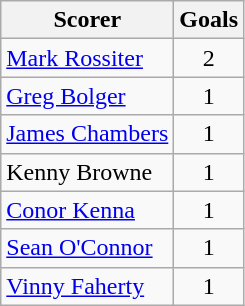<table class="wikitable">
<tr>
<th>Scorer</th>
<th>Goals</th>
</tr>
<tr>
<td> <a href='#'>Mark Rossiter</a></td>
<td align=center>2</td>
</tr>
<tr>
<td> <a href='#'>Greg Bolger</a></td>
<td align=center>1</td>
</tr>
<tr>
<td> <a href='#'>James Chambers</a></td>
<td align=center>1</td>
</tr>
<tr>
<td> Kenny Browne</td>
<td align=center>1</td>
</tr>
<tr>
<td> <a href='#'>Conor Kenna</a></td>
<td align=center>1</td>
</tr>
<tr>
<td> <a href='#'>Sean O'Connor</a></td>
<td align=center>1</td>
</tr>
<tr>
<td> <a href='#'>Vinny Faherty</a></td>
<td align=center>1</td>
</tr>
</table>
